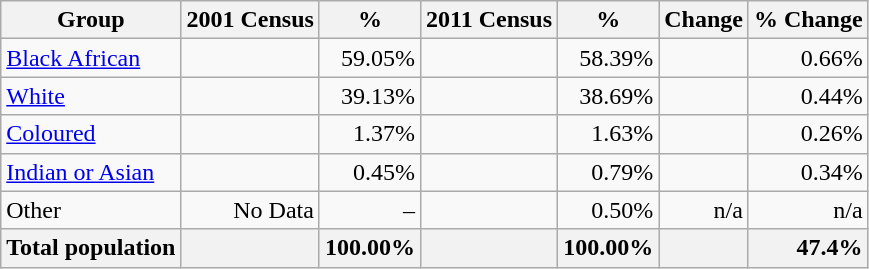<table class="wikitable" style="text-align: right;">
<tr>
<th>Group</th>
<th data-sort-type="number" style="text-align: right;">2001 Census</th>
<th data-sort-type="number">%</th>
<th data-sort-type="number" style="text-align: right;">2011 Census</th>
<th data-sort-type="number">%</th>
<th data-sort-type="number" style="text-align: right;">Change</th>
<th data-sort-type="number" style="text-align: right;">% Change</th>
</tr>
<tr>
<td style="text-align: left;"><a href='#'>Black African</a></td>
<td></td>
<td>59.05%</td>
<td></td>
<td>58.39%</td>
<td> </td>
<td>0.66% </td>
</tr>
<tr>
<td style="text-align: left;"><a href='#'>White</a></td>
<td></td>
<td>39.13%</td>
<td></td>
<td>38.69%</td>
<td> </td>
<td>0.44% </td>
</tr>
<tr>
<td style="text-align: left;"><a href='#'>Coloured</a></td>
<td></td>
<td>1.37%</td>
<td></td>
<td>1.63%</td>
<td> </td>
<td>0.26% </td>
</tr>
<tr>
<td style="text-align: left;"><a href='#'>Indian or Asian</a></td>
<td></td>
<td>0.45%</td>
<td></td>
<td>0.79%</td>
<td> </td>
<td>0.34% </td>
</tr>
<tr>
<td style="text-align: left;">Other</td>
<td>No Data</td>
<td>–</td>
<td></td>
<td>0.50%</td>
<td>n/a </td>
<td>n/a </td>
</tr>
<tr>
<th style="text-align: left;">Total population</th>
<th style="text-align: right;"></th>
<th>100.00%</th>
<th style="text-align: right;"></th>
<th>100.00%</th>
<th style="text-align: right;"> </th>
<th style="text-align: right;">47.4% </th>
</tr>
</table>
